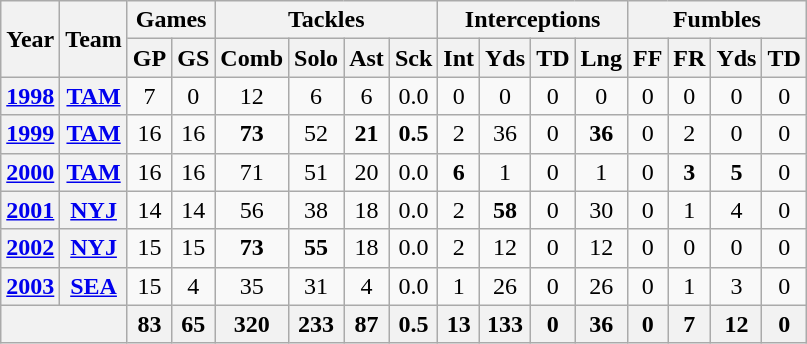<table class="wikitable" style="text-align:center">
<tr>
<th rowspan="2">Year</th>
<th rowspan="2">Team</th>
<th colspan="2">Games</th>
<th colspan="4">Tackles</th>
<th colspan="4">Interceptions</th>
<th colspan="4">Fumbles</th>
</tr>
<tr>
<th>GP</th>
<th>GS</th>
<th>Comb</th>
<th>Solo</th>
<th>Ast</th>
<th>Sck</th>
<th>Int</th>
<th>Yds</th>
<th>TD</th>
<th>Lng</th>
<th>FF</th>
<th>FR</th>
<th>Yds</th>
<th>TD</th>
</tr>
<tr>
<th><a href='#'>1998</a></th>
<th><a href='#'>TAM</a></th>
<td>7</td>
<td>0</td>
<td>12</td>
<td>6</td>
<td>6</td>
<td>0.0</td>
<td>0</td>
<td>0</td>
<td>0</td>
<td>0</td>
<td>0</td>
<td>0</td>
<td>0</td>
<td>0</td>
</tr>
<tr>
<th><a href='#'>1999</a></th>
<th><a href='#'>TAM</a></th>
<td>16</td>
<td>16</td>
<td><strong>73</strong></td>
<td>52</td>
<td><strong>21</strong></td>
<td><strong>0.5</strong></td>
<td>2</td>
<td>36</td>
<td>0</td>
<td><strong>36</strong></td>
<td>0</td>
<td>2</td>
<td>0</td>
<td>0</td>
</tr>
<tr>
<th><a href='#'>2000</a></th>
<th><a href='#'>TAM</a></th>
<td>16</td>
<td>16</td>
<td>71</td>
<td>51</td>
<td>20</td>
<td>0.0</td>
<td><strong>6</strong></td>
<td>1</td>
<td>0</td>
<td>1</td>
<td>0</td>
<td><strong>3</strong></td>
<td><strong>5</strong></td>
<td>0</td>
</tr>
<tr>
<th><a href='#'>2001</a></th>
<th><a href='#'>NYJ</a></th>
<td>14</td>
<td>14</td>
<td>56</td>
<td>38</td>
<td>18</td>
<td>0.0</td>
<td>2</td>
<td><strong>58</strong></td>
<td>0</td>
<td>30</td>
<td>0</td>
<td>1</td>
<td>4</td>
<td>0</td>
</tr>
<tr>
<th><a href='#'>2002</a></th>
<th><a href='#'>NYJ</a></th>
<td>15</td>
<td>15</td>
<td><strong>73</strong></td>
<td><strong>55</strong></td>
<td>18</td>
<td>0.0</td>
<td>2</td>
<td>12</td>
<td>0</td>
<td>12</td>
<td>0</td>
<td>0</td>
<td>0</td>
<td>0</td>
</tr>
<tr>
<th><a href='#'>2003</a></th>
<th><a href='#'>SEA</a></th>
<td>15</td>
<td>4</td>
<td>35</td>
<td>31</td>
<td>4</td>
<td>0.0</td>
<td>1</td>
<td>26</td>
<td>0</td>
<td>26</td>
<td>0</td>
<td>1</td>
<td>3</td>
<td>0</td>
</tr>
<tr>
<th colspan="2"></th>
<th>83</th>
<th>65</th>
<th>320</th>
<th>233</th>
<th>87</th>
<th>0.5</th>
<th>13</th>
<th>133</th>
<th>0</th>
<th>36</th>
<th>0</th>
<th>7</th>
<th>12</th>
<th>0</th>
</tr>
</table>
